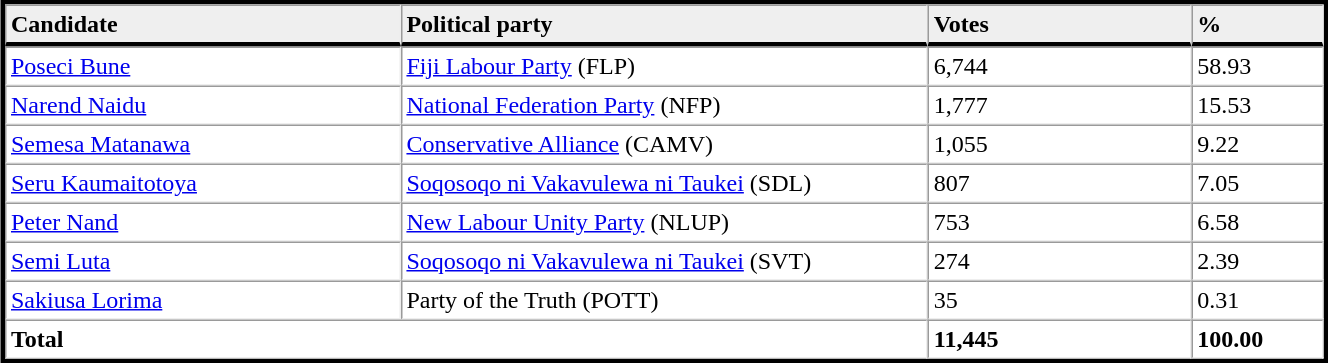<table table width="70%" border="1" align="center" cellpadding=3 cellspacing=0 style="margin:5px; border:3px solid;">
<tr>
<td td width="30%" style="border-bottom:3px solid; background:#efefef;"><strong>Candidate</strong></td>
<td td width="40%" style="border-bottom:3px solid; background:#efefef;"><strong>Political party</strong></td>
<td td width="20%" style="border-bottom:3px solid; background:#efefef;"><strong>Votes</strong></td>
<td td width="10%" style="border-bottom:3px solid; background:#efefef;"><strong>%</strong></td>
</tr>
<tr>
<td><a href='#'>Poseci Bune</a></td>
<td><a href='#'>Fiji Labour Party</a> (FLP)</td>
<td>6,744</td>
<td>58.93</td>
</tr>
<tr>
<td><a href='#'>Narend Naidu</a></td>
<td><a href='#'>National Federation Party</a> (NFP)</td>
<td>1,777</td>
<td>15.53</td>
</tr>
<tr>
<td><a href='#'>Semesa Matanawa</a></td>
<td><a href='#'>Conservative Alliance</a> (CAMV)</td>
<td>1,055</td>
<td>9.22</td>
</tr>
<tr>
<td><a href='#'>Seru Kaumaitotoya</a></td>
<td><a href='#'>Soqosoqo ni Vakavulewa ni Taukei</a> (SDL)</td>
<td>807</td>
<td>7.05</td>
</tr>
<tr>
<td><a href='#'>Peter Nand</a></td>
<td><a href='#'>New Labour Unity Party</a> (NLUP)</td>
<td>753</td>
<td>6.58</td>
</tr>
<tr>
<td><a href='#'>Semi Luta</a></td>
<td><a href='#'>Soqosoqo ni Vakavulewa ni Taukei</a> (SVT)</td>
<td>274</td>
<td>2.39</td>
</tr>
<tr>
<td><a href='#'>Sakiusa Lorima</a></td>
<td>Party of the Truth (POTT)</td>
<td>35</td>
<td>0.31</td>
</tr>
<tr>
<td colspan=2><strong>Total</strong></td>
<td><strong>11,445</strong></td>
<td><strong>100.00</strong></td>
</tr>
<tr>
</tr>
</table>
